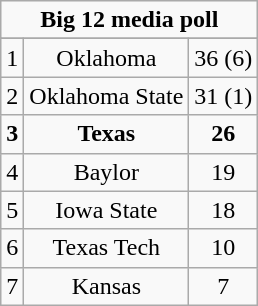<table class="wikitable" style="display: inline-table;">
<tr>
<td align="center" Colspan="3"><strong>Big 12 media poll</strong></td>
</tr>
<tr align="center">
</tr>
<tr align="center">
<td>1</td>
<td>Oklahoma</td>
<td>36 (6)</td>
</tr>
<tr align="center">
<td>2</td>
<td>Oklahoma State</td>
<td>31 (1)</td>
</tr>
<tr align="center">
<td><strong>3</strong></td>
<td><strong>Texas</strong></td>
<td><strong>26</strong></td>
</tr>
<tr align="center">
<td>4</td>
<td>Baylor</td>
<td>19</td>
</tr>
<tr align="center">
<td>5</td>
<td>Iowa State</td>
<td>18</td>
</tr>
<tr align="center">
<td>6</td>
<td>Texas Tech</td>
<td>10</td>
</tr>
<tr align="center">
<td>7</td>
<td>Kansas</td>
<td>7</td>
</tr>
</table>
